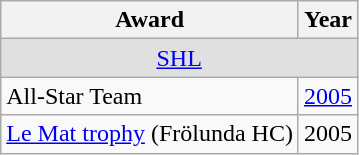<table class="wikitable">
<tr>
<th>Award</th>
<th>Year</th>
</tr>
<tr ALIGN="center" bgcolor="#e0e0e0">
<td colspan="2"><a href='#'>SHL</a></td>
</tr>
<tr>
<td>All-Star Team</td>
<td><a href='#'>2005</a></td>
</tr>
<tr>
<td><a href='#'>Le Mat trophy</a> (Frölunda HC)</td>
<td>2005</td>
</tr>
</table>
